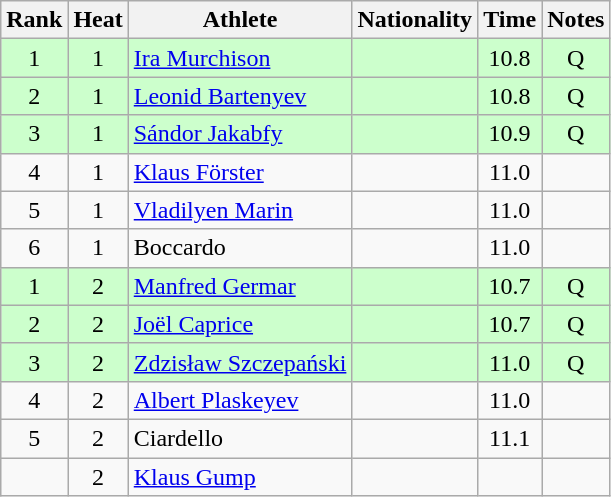<table class="wikitable sortable" style="text-align:center">
<tr>
<th>Rank</th>
<th>Heat</th>
<th>Athlete</th>
<th>Nationality</th>
<th>Time</th>
<th>Notes</th>
</tr>
<tr bgcolor=ccffcc>
<td>1</td>
<td>1</td>
<td align=left><a href='#'>Ira Murchison</a></td>
<td align=left></td>
<td>10.8</td>
<td>Q</td>
</tr>
<tr bgcolor=ccffcc>
<td>2</td>
<td>1</td>
<td align=left><a href='#'>Leonid Bartenyev</a></td>
<td align=left></td>
<td>10.8</td>
<td>Q</td>
</tr>
<tr bgcolor=ccffcc>
<td>3</td>
<td>1</td>
<td align=left><a href='#'>Sándor Jakabfy</a></td>
<td align=left></td>
<td>10.9</td>
<td>Q</td>
</tr>
<tr>
<td>4</td>
<td>1</td>
<td align=left><a href='#'>Klaus Förster</a></td>
<td align=left></td>
<td>11.0</td>
<td></td>
</tr>
<tr>
<td>5</td>
<td>1</td>
<td align=left><a href='#'>Vladilyen Marin</a></td>
<td align=left></td>
<td>11.0</td>
<td></td>
</tr>
<tr>
<td>6</td>
<td>1</td>
<td align=left>Boccardo</td>
<td align=left></td>
<td>11.0</td>
<td></td>
</tr>
<tr bgcolor=ccffcc>
<td>1</td>
<td>2</td>
<td align=left><a href='#'>Manfred Germar</a></td>
<td align=left></td>
<td>10.7</td>
<td>Q</td>
</tr>
<tr bgcolor=ccffcc>
<td>2</td>
<td>2</td>
<td align=left><a href='#'>Joël Caprice</a></td>
<td align=left></td>
<td>10.7</td>
<td>Q</td>
</tr>
<tr bgcolor=ccffcc>
<td>3</td>
<td>2</td>
<td align=left><a href='#'>Zdzisław Szczepański</a></td>
<td align=left></td>
<td>11.0</td>
<td>Q</td>
</tr>
<tr>
<td>4</td>
<td>2</td>
<td align=left><a href='#'>Albert Plaskeyev</a></td>
<td align=left></td>
<td>11.0</td>
<td></td>
</tr>
<tr>
<td>5</td>
<td>2</td>
<td align=left>Ciardello</td>
<td align=left></td>
<td>11.1</td>
<td></td>
</tr>
<tr>
<td></td>
<td>2</td>
<td align=left><a href='#'>Klaus Gump</a></td>
<td align=left></td>
<td></td>
<td></td>
</tr>
</table>
